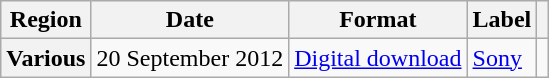<table class="wikitable plainrowheaders">
<tr>
<th scope="col">Region</th>
<th scope="col">Date</th>
<th scope="col">Format</th>
<th scope="col">Label</th>
<th scope="col"></th>
</tr>
<tr>
<th scope="row">Various</th>
<td>20 September 2012</td>
<td><a href='#'>Digital download</a></td>
<td><a href='#'>Sony</a></td>
<td align="center"></td>
</tr>
</table>
